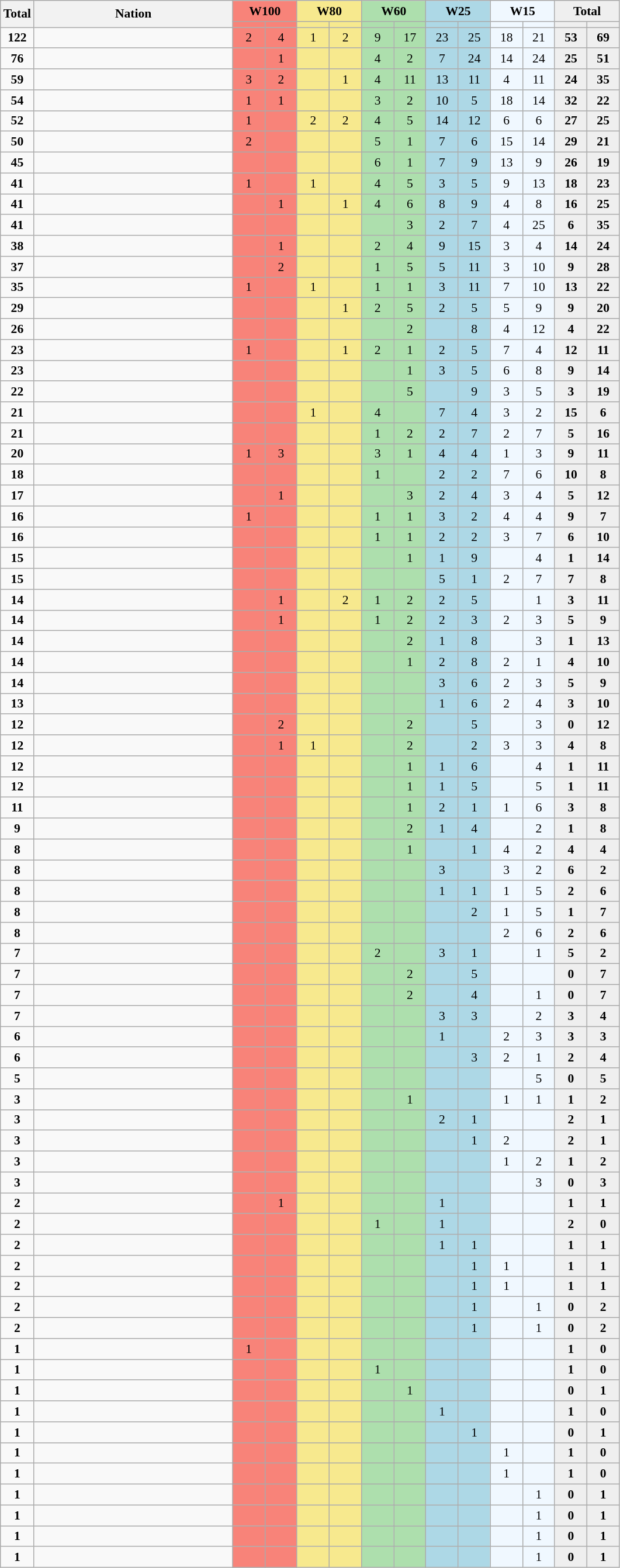<table class="sortable wikitable" style=font-size:90%>
<tr>
<th style="width:30px;" rowspan="2">Total</th>
<th style="width:220px;" rowspan="2">Nation</th>
<th style="background-color:#f88379;" colspan="2">W100</th>
<th style="background-color:#f7e98e;" colspan="2">W80</th>
<th style="background-color:#addfad;" colspan="2">W60</th>
<th style="background-color:lightblue;" colspan="2">W25</th>
<th style="background-color:#f0f8ff;" colspan="2">W15</th>
<th style="background-color:#efefef;" colspan="2">Total</th>
</tr>
<tr>
<th style="width:30px; background-color:#f88379;"></th>
<th style="width:30px; background-color:#f88379;"></th>
<th style="width:30px; background-color:#f7e98e;"></th>
<th style="width:30px; background-color:#f7e98e;"></th>
<th style="width:30px; background-color:#addfad;"></th>
<th style="width:30px; background-color:#addfad;"></th>
<th style="width:30px; background-color:lightblue;"></th>
<th style="width:30px; background-color:lightblue;"></th>
<th style="width:30px; background-color:#f0f8ff;"></th>
<th style="width:30px; background-color:#f0f8ff;"></th>
<th style="width:30px; background-color:#efefef;"></th>
<th style="width:30px; background-color:#efefef;"></th>
</tr>
<tr align=center>
<td rowspan="1"><strong>122</strong></td>
<td align=left></td>
<td bgcolor=#f88379>2</td>
<td bgcolor=#f88379>4</td>
<td bgcolor=#f7e98e>1</td>
<td bgcolor=#f7e98e>2</td>
<td bgcolor=#addfad>9</td>
<td bgcolor=#addfad>17</td>
<td bgcolor=lightblue>23</td>
<td bgcolor=lightblue>25</td>
<td bgcolor=#f0f8ff>18</td>
<td bgcolor=#f0f8ff>21</td>
<td bgcolor=#efefef><strong>53</strong></td>
<td bgcolor=#efefef><strong>69</strong></td>
</tr>
<tr align=center>
<td rowspan="1"><strong>76</strong></td>
<td align=left></td>
<td bgcolor=#f88379></td>
<td bgcolor=#f88379>1</td>
<td bgcolor=#f7e98e></td>
<td bgcolor=#f7e98e></td>
<td bgcolor=#addfad>4</td>
<td bgcolor=#addfad>2</td>
<td bgcolor=lightblue>7</td>
<td bgcolor=lightblue>24</td>
<td bgcolor=#f0f8ff>14</td>
<td bgcolor=#f0f8ff>24</td>
<td bgcolor=#efefef><strong>25</strong></td>
<td bgcolor=#efefef><strong>51</strong></td>
</tr>
<tr align=center>
<td rowspan="1"><strong>59</strong></td>
<td align=left></td>
<td bgcolor=#f88379>3</td>
<td bgcolor=#f88379>2</td>
<td bgcolor=#f7e98e></td>
<td bgcolor=#f7e98e>1</td>
<td bgcolor=#addfad>4</td>
<td bgcolor=#addfad>11</td>
<td bgcolor=lightblue>13</td>
<td bgcolor=lightblue>11</td>
<td bgcolor=#f0f8ff>4</td>
<td bgcolor=#f0f8ff>11</td>
<td bgcolor=#efefef><strong>24</strong></td>
<td bgcolor=#efefef><strong>35</strong></td>
</tr>
<tr align=center>
<td rowspan="1"><strong>54</strong></td>
<td align=left></td>
<td bgcolor=#f88379>1</td>
<td bgcolor=#f88379>1</td>
<td bgcolor=#f7e98e></td>
<td bgcolor=#f7e98e></td>
<td bgcolor=#addfad>3</td>
<td bgcolor=#addfad>2</td>
<td bgcolor=lightblue>10</td>
<td bgcolor=lightblue>5</td>
<td bgcolor=#f0f8ff>18</td>
<td bgcolor=#f0f8ff>14</td>
<td bgcolor=#efefef><strong>32</strong></td>
<td bgcolor=#efefef><strong>22</strong></td>
</tr>
<tr align=center>
<td rowspan="1"><strong>52</strong></td>
<td align=left></td>
<td bgcolor=#f88379>1</td>
<td bgcolor=#f88379></td>
<td bgcolor=#f7e98e>2</td>
<td bgcolor=#f7e98e>2</td>
<td bgcolor=#addfad>4</td>
<td bgcolor=#addfad>5</td>
<td bgcolor=lightblue>14</td>
<td bgcolor=lightblue>12</td>
<td bgcolor=#f0f8ff>6</td>
<td bgcolor=#f0f8ff>6</td>
<td bgcolor=#efefef><strong>27</strong></td>
<td bgcolor=#efefef><strong>25</strong></td>
</tr>
<tr align=center>
<td rowspan="1"><strong>50</strong></td>
<td align=left></td>
<td bgcolor=#f88379>2</td>
<td bgcolor=#f88379></td>
<td bgcolor=#f7e98e></td>
<td bgcolor=#f7e98e></td>
<td bgcolor=#addfad>5</td>
<td bgcolor=#addfad>1</td>
<td bgcolor=lightblue>7</td>
<td bgcolor=lightblue>6</td>
<td bgcolor=#f0f8ff>15</td>
<td bgcolor=#f0f8ff>14</td>
<td bgcolor=#efefef><strong>29</strong></td>
<td bgcolor=#efefef><strong>21</strong></td>
</tr>
<tr align=center>
<td rowspan="1"><strong>45</strong></td>
<td align=left></td>
<td bgcolor=#f88379></td>
<td bgcolor=#f88379></td>
<td bgcolor=#f7e98e></td>
<td bgcolor=#f7e98e></td>
<td bgcolor=#addfad>6</td>
<td bgcolor=#addfad>1</td>
<td bgcolor=lightblue>7</td>
<td bgcolor=lightblue>9</td>
<td bgcolor=#f0f8ff>13</td>
<td bgcolor=#f0f8ff>9</td>
<td bgcolor=#efefef><strong>26</strong></td>
<td bgcolor=#efefef><strong>19</strong></td>
</tr>
<tr align=center>
<td rowspan="1"><strong>41</strong></td>
<td align=left></td>
<td bgcolor=#f88379>1</td>
<td bgcolor=#f88379></td>
<td bgcolor=#f7e98e>1</td>
<td bgcolor=#f7e98e></td>
<td bgcolor=#addfad>4</td>
<td bgcolor=#addfad>5</td>
<td bgcolor=lightblue>3</td>
<td bgcolor=lightblue>5</td>
<td bgcolor=#f0f8ff>9</td>
<td bgcolor=#f0f8ff>13</td>
<td bgcolor=#efefef><strong>18</strong></td>
<td bgcolor=#efefef><strong>23</strong></td>
</tr>
<tr align=center>
<td rowspan="1"><strong>41</strong></td>
<td align=left></td>
<td bgcolor=#f88379></td>
<td bgcolor=#f88379>1</td>
<td bgcolor=#f7e98e></td>
<td bgcolor=#f7e98e>1</td>
<td bgcolor=#addfad>4</td>
<td bgcolor=#addfad>6</td>
<td bgcolor=lightblue>8</td>
<td bgcolor=lightblue>9</td>
<td bgcolor=#f0f8ff>4</td>
<td bgcolor=#f0f8ff>8</td>
<td bgcolor=#efefef><strong>16</strong></td>
<td bgcolor=#efefef><strong>25</strong></td>
</tr>
<tr align=center>
<td rowspan="1"><strong>41</strong></td>
<td align=left></td>
<td bgcolor=#f88379></td>
<td bgcolor=#f88379></td>
<td bgcolor=#f7e98e></td>
<td bgcolor=#f7e98e></td>
<td bgcolor=#addfad></td>
<td bgcolor=#addfad>3</td>
<td bgcolor=lightblue>2</td>
<td bgcolor=lightblue>7</td>
<td bgcolor=#f0f8ff>4</td>
<td bgcolor=#f0f8ff>25</td>
<td bgcolor=#efefef><strong>6</strong></td>
<td bgcolor=#efefef><strong>35</strong></td>
</tr>
<tr align=center>
<td rowspan="1"><strong>38</strong></td>
<td align=left></td>
<td bgcolor=#f88379></td>
<td bgcolor=#f88379>1</td>
<td bgcolor=#f7e98e></td>
<td bgcolor=#f7e98e></td>
<td bgcolor=#addfad>2</td>
<td bgcolor=#addfad>4</td>
<td bgcolor=lightblue>9</td>
<td bgcolor=lightblue>15</td>
<td bgcolor=#f0f8ff>3</td>
<td bgcolor=#f0f8ff>4</td>
<td bgcolor=#efefef><strong>14</strong></td>
<td bgcolor=#efefef><strong>24</strong></td>
</tr>
<tr align=center>
<td rowspan="1"><strong>37</strong></td>
<td align=left></td>
<td bgcolor=#f88379></td>
<td bgcolor=#f88379>2</td>
<td bgcolor=#f7e98e></td>
<td bgcolor=#f7e98e></td>
<td bgcolor=#addfad>1</td>
<td bgcolor=#addfad>5</td>
<td bgcolor=lightblue>5</td>
<td bgcolor=lightblue>11</td>
<td bgcolor=#f0f8ff>3</td>
<td bgcolor=#f0f8ff>10</td>
<td bgcolor=#efefef><strong>9</strong></td>
<td bgcolor=#efefef><strong>28</strong></td>
</tr>
<tr align=center>
<td rowspan="1"><strong>35</strong></td>
<td align=left></td>
<td bgcolor=#f88379>1</td>
<td bgcolor=#f88379></td>
<td bgcolor=#f7e98e>1</td>
<td bgcolor=#f7e98e></td>
<td bgcolor=#addfad>1</td>
<td bgcolor=#addfad>1</td>
<td bgcolor=lightblue>3</td>
<td bgcolor=lightblue>11</td>
<td bgcolor=#f0f8ff>7</td>
<td bgcolor=#f0f8ff>10</td>
<td bgcolor=#efefef><strong>13</strong></td>
<td bgcolor=#efefef><strong>22</strong></td>
</tr>
<tr align=center>
<td rowspan="1"><strong>29</strong></td>
<td align=left></td>
<td bgcolor=#f88379></td>
<td bgcolor=#f88379></td>
<td bgcolor=#f7e98e></td>
<td bgcolor=#f7e98e>1</td>
<td bgcolor=#addfad>2</td>
<td bgcolor=#addfad>5</td>
<td bgcolor=lightblue>2</td>
<td bgcolor=lightblue>5</td>
<td bgcolor=#f0f8ff>5</td>
<td bgcolor=#f0f8ff>9</td>
<td bgcolor=#efefef><strong>9</strong></td>
<td bgcolor=#efefef><strong>20</strong></td>
</tr>
<tr align=center>
<td rowspan="1"><strong>26</strong></td>
<td align=left></td>
<td bgcolor=#f88379></td>
<td bgcolor=#f88379></td>
<td bgcolor=#f7e98e></td>
<td bgcolor=#f7e98e></td>
<td bgcolor=#addfad></td>
<td bgcolor=#addfad>2</td>
<td bgcolor=lightblue></td>
<td bgcolor=lightblue>8</td>
<td bgcolor=#f0f8ff>4</td>
<td bgcolor=#f0f8ff>12</td>
<td bgcolor=#efefef><strong>4</strong></td>
<td bgcolor=#efefef><strong>22</strong></td>
</tr>
<tr align=center>
<td rowspan="1"><strong>23</strong></td>
<td align=left></td>
<td bgcolor=#f88379>1</td>
<td bgcolor=#f88379></td>
<td bgcolor=#f7e98e></td>
<td bgcolor=#f7e98e>1</td>
<td bgcolor=#addfad>2</td>
<td bgcolor=#addfad>1</td>
<td bgcolor=lightblue>2</td>
<td bgcolor=lightblue>5</td>
<td bgcolor=#f0f8ff>7</td>
<td bgcolor=#f0f8ff>4</td>
<td bgcolor=#efefef><strong>12</strong></td>
<td bgcolor=#efefef><strong>11</strong></td>
</tr>
<tr align=center>
<td rowspan="1"><strong>23</strong></td>
<td align=left></td>
<td bgcolor=#f88379></td>
<td bgcolor=#f88379></td>
<td bgcolor=#f7e98e></td>
<td bgcolor=#f7e98e></td>
<td bgcolor=#addfad></td>
<td bgcolor=#addfad>1</td>
<td bgcolor=lightblue>3</td>
<td bgcolor=lightblue>5</td>
<td bgcolor=#f0f8ff>6</td>
<td bgcolor=#f0f8ff>8</td>
<td bgcolor=#efefef><strong>9</strong></td>
<td bgcolor=#efefef><strong>14</strong></td>
</tr>
<tr align=center>
<td rowspan="1"><strong>22</strong></td>
<td align=left></td>
<td bgcolor=#f88379></td>
<td bgcolor=#f88379></td>
<td bgcolor=#f7e98e></td>
<td bgcolor=#f7e98e></td>
<td bgcolor=#addfad></td>
<td bgcolor=#addfad>5</td>
<td bgcolor=lightblue></td>
<td bgcolor=lightblue>9</td>
<td bgcolor=#f0f8ff>3</td>
<td bgcolor=#f0f8ff>5</td>
<td bgcolor=#efefef><strong>3</strong></td>
<td bgcolor=#efefef><strong>19</strong></td>
</tr>
<tr align=center>
<td rowspan="1"><strong>21</strong></td>
<td align=left></td>
<td bgcolor=#f88379></td>
<td bgcolor=#f88379></td>
<td bgcolor=#f7e98e>1</td>
<td bgcolor=#f7e98e></td>
<td bgcolor=#addfad>4</td>
<td bgcolor=#addfad></td>
<td bgcolor=lightblue>7</td>
<td bgcolor=lightblue>4</td>
<td bgcolor=#f0f8ff>3</td>
<td bgcolor=#f0f8ff>2</td>
<td bgcolor=#efefef><strong>15</strong></td>
<td bgcolor=#efefef><strong>6</strong></td>
</tr>
<tr align=center>
<td rowspan="1"><strong>21</strong></td>
<td align=left></td>
<td bgcolor=#f88379></td>
<td bgcolor=#f88379></td>
<td bgcolor=#f7e98e></td>
<td bgcolor=#f7e98e></td>
<td bgcolor=#addfad>1</td>
<td bgcolor=#addfad>2</td>
<td bgcolor=lightblue>2</td>
<td bgcolor=lightblue>7</td>
<td bgcolor=#f0f8ff>2</td>
<td bgcolor=#f0f8ff>7</td>
<td bgcolor=#efefef><strong>5</strong></td>
<td bgcolor=#efefef><strong>16</strong></td>
</tr>
<tr align=center>
<td rowspan="1"><strong>20</strong></td>
<td align=left></td>
<td bgcolor=#f88379>1</td>
<td bgcolor=#f88379>3</td>
<td bgcolor=#f7e98e></td>
<td bgcolor=#f7e98e></td>
<td bgcolor=#addfad>3</td>
<td bgcolor=#addfad>1</td>
<td bgcolor=lightblue>4</td>
<td bgcolor=lightblue>4</td>
<td bgcolor=#f0f8ff>1</td>
<td bgcolor=#f0f8ff>3</td>
<td bgcolor=#efefef><strong>9</strong></td>
<td bgcolor=#efefef><strong>11</strong></td>
</tr>
<tr align=center>
<td rowspan="1"><strong>18</strong></td>
<td align=left></td>
<td bgcolor=#f88379></td>
<td bgcolor=#f88379></td>
<td bgcolor=#f7e98e></td>
<td bgcolor=#f7e98e></td>
<td bgcolor=#addfad>1</td>
<td bgcolor=#addfad></td>
<td bgcolor=lightblue>2</td>
<td bgcolor=lightblue>2</td>
<td bgcolor=#f0f8ff>7</td>
<td bgcolor=#f0f8ff>6</td>
<td bgcolor=#efefef><strong>10</strong></td>
<td bgcolor=#efefef><strong>8</strong></td>
</tr>
<tr align=center>
<td rowspan="1"><strong>17</strong></td>
<td align=left></td>
<td bgcolor=#f88379></td>
<td bgcolor=#f88379>1</td>
<td bgcolor=#f7e98e></td>
<td bgcolor=#f7e98e></td>
<td bgcolor=#addfad></td>
<td bgcolor=#addfad>3</td>
<td bgcolor=lightblue>2</td>
<td bgcolor=lightblue>4</td>
<td bgcolor=#f0f8ff>3</td>
<td bgcolor=#f0f8ff>4</td>
<td bgcolor=#efefef><strong>5</strong></td>
<td bgcolor=#efefef><strong>12</strong></td>
</tr>
<tr align=center>
<td rowspan="1"><strong>16</strong></td>
<td align=left></td>
<td bgcolor=#f88379>1</td>
<td bgcolor=#f88379></td>
<td bgcolor=#f7e98e></td>
<td bgcolor=#f7e98e></td>
<td bgcolor=#addfad>1</td>
<td bgcolor=#addfad>1</td>
<td bgcolor=lightblue>3</td>
<td bgcolor=lightblue>2</td>
<td bgcolor=#f0f8ff>4</td>
<td bgcolor=#f0f8ff>4</td>
<td bgcolor=#efefef><strong>9</strong></td>
<td bgcolor=#efefef><strong>7</strong></td>
</tr>
<tr align=center>
<td rowspan="1"><strong>16</strong></td>
<td align=left></td>
<td bgcolor=#f88379></td>
<td bgcolor=#f88379></td>
<td bgcolor=#f7e98e></td>
<td bgcolor=#f7e98e></td>
<td bgcolor=#addfad>1</td>
<td bgcolor=#addfad>1</td>
<td bgcolor=lightblue>2</td>
<td bgcolor=lightblue>2</td>
<td bgcolor=#f0f8ff>3</td>
<td bgcolor=#f0f8ff>7</td>
<td bgcolor=#efefef><strong>6</strong></td>
<td bgcolor=#efefef><strong>10</strong></td>
</tr>
<tr align=center>
<td rowspan="1"><strong>15</strong></td>
<td align=left></td>
<td bgcolor=#f88379></td>
<td bgcolor=#f88379></td>
<td bgcolor=#f7e98e></td>
<td bgcolor=#f7e98e></td>
<td bgcolor=#addfad></td>
<td bgcolor=#addfad>1</td>
<td bgcolor=lightblue>1</td>
<td bgcolor=lightblue>9</td>
<td bgcolor=#f0f8ff></td>
<td bgcolor=#f0f8ff>4</td>
<td bgcolor=#efefef><strong>1</strong></td>
<td bgcolor=#efefef><strong>14</strong></td>
</tr>
<tr align=center>
<td rowspan="1"><strong>15</strong></td>
<td align=left></td>
<td bgcolor=#f88379></td>
<td bgcolor=#f88379></td>
<td bgcolor=#f7e98e></td>
<td bgcolor=#f7e98e></td>
<td bgcolor=#addfad></td>
<td bgcolor=#addfad></td>
<td bgcolor=lightblue>5</td>
<td bgcolor=lightblue>1</td>
<td bgcolor=#f0f8ff>2</td>
<td bgcolor=#f0f8ff>7</td>
<td bgcolor=#efefef><strong>7</strong></td>
<td bgcolor=#efefef><strong>8</strong></td>
</tr>
<tr align=center>
<td rowspan="1"><strong>14</strong></td>
<td align=left></td>
<td bgcolor=#f88379></td>
<td bgcolor=#f88379>1</td>
<td bgcolor=#f7e98e></td>
<td bgcolor=#f7e98e>2</td>
<td bgcolor=#addfad>1</td>
<td bgcolor=#addfad>2</td>
<td bgcolor=lightblue>2</td>
<td bgcolor=lightblue>5</td>
<td bgcolor=#f0f8ff></td>
<td bgcolor=#f0f8ff>1</td>
<td bgcolor=#efefef><strong>3</strong></td>
<td bgcolor=#efefef><strong>11</strong></td>
</tr>
<tr align=center>
<td rowspan="1"><strong>14</strong></td>
<td align=left></td>
<td bgcolor=#f88379></td>
<td bgcolor=#f88379>1</td>
<td bgcolor=#f7e98e></td>
<td bgcolor=#f7e98e></td>
<td bgcolor=#addfad>1</td>
<td bgcolor=#addfad>2</td>
<td bgcolor=lightblue>2</td>
<td bgcolor=lightblue>3</td>
<td bgcolor=#f0f8ff>2</td>
<td bgcolor=#f0f8ff>3</td>
<td bgcolor=#efefef><strong>5</strong></td>
<td bgcolor=#efefef><strong>9</strong></td>
</tr>
<tr align=center>
<td rowspan="1"><strong>14</strong></td>
<td align=left></td>
<td bgcolor=#f88379></td>
<td bgcolor=#f88379></td>
<td bgcolor=#f7e98e></td>
<td bgcolor=#f7e98e></td>
<td bgcolor=#addfad></td>
<td bgcolor=#addfad>2</td>
<td bgcolor=lightblue>1</td>
<td bgcolor=lightblue>8</td>
<td bgcolor=#f0f8ff></td>
<td bgcolor=#f0f8ff>3</td>
<td bgcolor=#efefef><strong>1</strong></td>
<td bgcolor=#efefef><strong>13</strong></td>
</tr>
<tr align=center>
<td rowspan="1"><strong>14</strong></td>
<td align=left></td>
<td bgcolor=#f88379></td>
<td bgcolor=#f88379></td>
<td bgcolor=#f7e98e></td>
<td bgcolor=#f7e98e></td>
<td bgcolor=#addfad></td>
<td bgcolor=#addfad>1</td>
<td bgcolor=lightblue>2</td>
<td bgcolor=lightblue>8</td>
<td bgcolor=#f0f8ff>2</td>
<td bgcolor=#f0f8ff>1</td>
<td bgcolor=#efefef><strong>4</strong></td>
<td bgcolor=#efefef><strong>10</strong></td>
</tr>
<tr align=center>
<td rowspan="1"><strong>14</strong></td>
<td align=left></td>
<td bgcolor=#f88379></td>
<td bgcolor=#f88379></td>
<td bgcolor=#f7e98e></td>
<td bgcolor=#f7e98e></td>
<td bgcolor=#addfad></td>
<td bgcolor=#addfad></td>
<td bgcolor=lightblue>3</td>
<td bgcolor=lightblue>6</td>
<td bgcolor=#f0f8ff>2</td>
<td bgcolor=#f0f8ff>3</td>
<td bgcolor=#efefef><strong>5</strong></td>
<td bgcolor=#efefef><strong>9</strong></td>
</tr>
<tr align=center>
<td rowspan="1"><strong>13</strong></td>
<td align=left></td>
<td bgcolor=#f88379></td>
<td bgcolor=#f88379></td>
<td bgcolor=#f7e98e></td>
<td bgcolor=#f7e98e></td>
<td bgcolor=#addfad></td>
<td bgcolor=#addfad></td>
<td bgcolor=lightblue>1</td>
<td bgcolor=lightblue>6</td>
<td bgcolor=#f0f8ff>2</td>
<td bgcolor=#f0f8ff>4</td>
<td bgcolor=#efefef><strong>3</strong></td>
<td bgcolor=#efefef><strong>10</strong></td>
</tr>
<tr align=center>
<td rowspan="1"><strong>12</strong></td>
<td align=left></td>
<td bgcolor=#f88379></td>
<td bgcolor=#f88379>2</td>
<td bgcolor=#f7e98e></td>
<td bgcolor=#f7e98e></td>
<td bgcolor=#addfad></td>
<td bgcolor=#addfad>2</td>
<td bgcolor=lightblue></td>
<td bgcolor=lightblue>5</td>
<td bgcolor=#f0f8ff></td>
<td bgcolor=#f0f8ff>3</td>
<td bgcolor=#efefef><strong>0</strong></td>
<td bgcolor=#efefef><strong>12</strong></td>
</tr>
<tr align=center>
<td rowspan="1"><strong>12</strong></td>
<td align=left></td>
<td bgcolor=#f88379></td>
<td bgcolor=#f88379>1</td>
<td bgcolor=#f7e98e>1</td>
<td bgcolor=#f7e98e></td>
<td bgcolor=#addfad></td>
<td bgcolor=#addfad>2</td>
<td bgcolor=lightblue></td>
<td bgcolor=lightblue>2</td>
<td bgcolor=#f0f8ff>3</td>
<td bgcolor=#f0f8ff>3</td>
<td bgcolor=#efefef><strong>4</strong></td>
<td bgcolor=#efefef><strong>8</strong></td>
</tr>
<tr align=center>
<td rowspan="1"><strong>12</strong></td>
<td align=left></td>
<td bgcolor=#f88379></td>
<td bgcolor=#f88379></td>
<td bgcolor=#f7e98e></td>
<td bgcolor=#f7e98e></td>
<td bgcolor=#addfad></td>
<td bgcolor=#addfad>1</td>
<td bgcolor=lightblue>1</td>
<td bgcolor=lightblue>6</td>
<td bgcolor=#f0f8ff></td>
<td bgcolor=#f0f8ff>4</td>
<td bgcolor=#efefef><strong>1</strong></td>
<td bgcolor=#efefef><strong>11</strong></td>
</tr>
<tr align=center>
<td rowspan="1"><strong>12</strong></td>
<td align=left></td>
<td bgcolor=#f88379></td>
<td bgcolor=#f88379></td>
<td bgcolor=#f7e98e></td>
<td bgcolor=#f7e98e></td>
<td bgcolor=#addfad></td>
<td bgcolor=#addfad>1</td>
<td bgcolor=lightblue>1</td>
<td bgcolor=lightblue>5</td>
<td bgcolor=#f0f8ff></td>
<td bgcolor=#f0f8ff>5</td>
<td bgcolor=#efefef><strong>1</strong></td>
<td bgcolor=#efefef><strong>11</strong></td>
</tr>
<tr align=center>
<td rowspan="1"><strong>11</strong></td>
<td align=left></td>
<td bgcolor=#f88379></td>
<td bgcolor=#f88379></td>
<td bgcolor=#f7e98e></td>
<td bgcolor=#f7e98e></td>
<td bgcolor=#addfad></td>
<td bgcolor=#addfad>1</td>
<td bgcolor=lightblue>2</td>
<td bgcolor=lightblue>1</td>
<td bgcolor=#f0f8ff>1</td>
<td bgcolor=#f0f8ff>6</td>
<td bgcolor=#efefef><strong>3</strong></td>
<td bgcolor=#efefef><strong>8</strong></td>
</tr>
<tr align=center>
<td rowspan="1"><strong>9</strong></td>
<td align=left></td>
<td bgcolor=#f88379></td>
<td bgcolor=#f88379></td>
<td bgcolor=#f7e98e></td>
<td bgcolor=#f7e98e></td>
<td bgcolor=#addfad></td>
<td bgcolor=#addfad>2</td>
<td bgcolor=lightblue>1</td>
<td bgcolor=lightblue>4</td>
<td bgcolor=#f0f8ff></td>
<td bgcolor=#f0f8ff>2</td>
<td bgcolor=#efefef><strong>1</strong></td>
<td bgcolor=#efefef><strong>8</strong></td>
</tr>
<tr align=center>
<td rowspan="1"><strong>8</strong></td>
<td align=left></td>
<td bgcolor=#f88379></td>
<td bgcolor=#f88379></td>
<td bgcolor=#f7e98e></td>
<td bgcolor=#f7e98e></td>
<td bgcolor=#addfad></td>
<td bgcolor=#addfad>1</td>
<td bgcolor=lightblue></td>
<td bgcolor=lightblue>1</td>
<td bgcolor=#f0f8ff>4</td>
<td bgcolor=#f0f8ff>2</td>
<td bgcolor=#efefef><strong>4</strong></td>
<td bgcolor=#efefef><strong>4</strong></td>
</tr>
<tr align=center>
<td rowspan="1"><strong>8</strong></td>
<td align=left></td>
<td bgcolor=#f88379></td>
<td bgcolor=#f88379></td>
<td bgcolor=#f7e98e></td>
<td bgcolor=#f7e98e></td>
<td bgcolor=#addfad></td>
<td bgcolor=#addfad></td>
<td bgcolor=lightblue>3</td>
<td bgcolor=lightblue></td>
<td bgcolor=#f0f8ff>3</td>
<td bgcolor=#f0f8ff>2</td>
<td bgcolor=#efefef><strong>6</strong></td>
<td bgcolor=#efefef><strong>2</strong></td>
</tr>
<tr align=center>
<td rowspan="1"><strong>8</strong></td>
<td align=left></td>
<td bgcolor=#f88379></td>
<td bgcolor=#f88379></td>
<td bgcolor=#f7e98e></td>
<td bgcolor=#f7e98e></td>
<td bgcolor=#addfad></td>
<td bgcolor=#addfad></td>
<td bgcolor=lightblue>1</td>
<td bgcolor=lightblue>1</td>
<td bgcolor=#f0f8ff>1</td>
<td bgcolor=#f0f8ff>5</td>
<td bgcolor=#efefef><strong>2</strong></td>
<td bgcolor=#efefef><strong>6</strong></td>
</tr>
<tr align=center>
<td rowspan="1"><strong>8</strong></td>
<td align=left></td>
<td bgcolor=#f88379></td>
<td bgcolor=#f88379></td>
<td bgcolor=#f7e98e></td>
<td bgcolor=#f7e98e></td>
<td bgcolor=#addfad></td>
<td bgcolor=#addfad></td>
<td bgcolor=lightblue></td>
<td bgcolor=lightblue>2</td>
<td bgcolor=#f0f8ff>1</td>
<td bgcolor=#f0f8ff>5</td>
<td bgcolor=#efefef><strong>1</strong></td>
<td bgcolor=#efefef><strong>7</strong></td>
</tr>
<tr align=center>
<td rowspan="1"><strong>8</strong></td>
<td align=left></td>
<td bgcolor=#f88379></td>
<td bgcolor=#f88379></td>
<td bgcolor=#f7e98e></td>
<td bgcolor=#f7e98e></td>
<td bgcolor=#addfad></td>
<td bgcolor=#addfad></td>
<td bgcolor=lightblue></td>
<td bgcolor=lightblue></td>
<td bgcolor=#f0f8ff>2</td>
<td bgcolor=#f0f8ff>6</td>
<td bgcolor=#efefef><strong>2</strong></td>
<td bgcolor=#efefef><strong>6</strong></td>
</tr>
<tr align=center>
<td rowspan="1"><strong>7</strong></td>
<td align=left></td>
<td bgcolor=#f88379></td>
<td bgcolor=#f88379></td>
<td bgcolor=#f7e98e></td>
<td bgcolor=#f7e98e></td>
<td bgcolor=#addfad>2</td>
<td bgcolor=#addfad></td>
<td bgcolor=lightblue>3</td>
<td bgcolor=lightblue>1</td>
<td bgcolor=#f0f8ff></td>
<td bgcolor=#f0f8ff>1</td>
<td bgcolor=#efefef><strong>5</strong></td>
<td bgcolor=#efefef><strong>2</strong></td>
</tr>
<tr align=center>
<td rowspan="1"><strong>7</strong></td>
<td align=left></td>
<td bgcolor=#f88379></td>
<td bgcolor=#f88379></td>
<td bgcolor=#f7e98e></td>
<td bgcolor=#f7e98e></td>
<td bgcolor=#addfad></td>
<td bgcolor=#addfad>2</td>
<td bgcolor=lightblue></td>
<td bgcolor=lightblue>5</td>
<td bgcolor=#f0f8ff></td>
<td bgcolor=#f0f8ff></td>
<td bgcolor=#efefef><strong>0</strong></td>
<td bgcolor=#efefef><strong>7</strong></td>
</tr>
<tr align=center>
<td rowspan="1"><strong>7</strong></td>
<td align=left></td>
<td bgcolor=#f88379></td>
<td bgcolor=#f88379></td>
<td bgcolor=#f7e98e></td>
<td bgcolor=#f7e98e></td>
<td bgcolor=#addfad></td>
<td bgcolor=#addfad>2</td>
<td bgcolor=lightblue></td>
<td bgcolor=lightblue>4</td>
<td bgcolor=#f0f8ff></td>
<td bgcolor=#f0f8ff>1</td>
<td bgcolor=#efefef><strong>0</strong></td>
<td bgcolor=#efefef><strong>7</strong></td>
</tr>
<tr align=center>
<td rowspan="1"><strong>7</strong></td>
<td align=left></td>
<td bgcolor=#f88379></td>
<td bgcolor=#f88379></td>
<td bgcolor=#f7e98e></td>
<td bgcolor=#f7e98e></td>
<td bgcolor=#addfad></td>
<td bgcolor=#addfad></td>
<td bgcolor=lightblue>3</td>
<td bgcolor=lightblue>3</td>
<td bgcolor=#f0f8ff></td>
<td bgcolor=#f0f8ff>2</td>
<td bgcolor=#efefef><strong>3</strong></td>
<td bgcolor=#efefef><strong>4</strong></td>
</tr>
<tr align=center>
<td rowspan="1"><strong>6</strong></td>
<td align=left></td>
<td bgcolor=#f88379></td>
<td bgcolor=#f88379></td>
<td bgcolor=#f7e98e></td>
<td bgcolor=#f7e98e></td>
<td bgcolor=#addfad></td>
<td bgcolor=#addfad></td>
<td bgcolor=lightblue>1</td>
<td bgcolor=lightblue></td>
<td bgcolor=#f0f8ff>2</td>
<td bgcolor=#f0f8ff>3</td>
<td bgcolor=#efefef><strong>3</strong></td>
<td bgcolor=#efefef><strong>3</strong></td>
</tr>
<tr align=center>
<td rowspan="1"><strong>6</strong></td>
<td align=left></td>
<td bgcolor=#f88379></td>
<td bgcolor=#f88379></td>
<td bgcolor=#f7e98e></td>
<td bgcolor=#f7e98e></td>
<td bgcolor=#addfad></td>
<td bgcolor=#addfad></td>
<td bgcolor=lightblue></td>
<td bgcolor=lightblue>3</td>
<td bgcolor=#f0f8ff>2</td>
<td bgcolor=#f0f8ff>1</td>
<td bgcolor=#efefef><strong>2</strong></td>
<td bgcolor=#efefef><strong>4</strong></td>
</tr>
<tr align=center>
<td rowspan="1"><strong>5</strong></td>
<td align=left></td>
<td bgcolor=#f88379></td>
<td bgcolor=#f88379></td>
<td bgcolor=#f7e98e></td>
<td bgcolor=#f7e98e></td>
<td bgcolor=#addfad></td>
<td bgcolor=#addfad></td>
<td bgcolor=lightblue></td>
<td bgcolor=lightblue></td>
<td bgcolor=#f0f8ff></td>
<td bgcolor=#f0f8ff>5</td>
<td bgcolor=#efefef><strong>0</strong></td>
<td bgcolor=#efefef><strong>5</strong></td>
</tr>
<tr align=center>
<td rowspan="1"><strong>3</strong></td>
<td align=left></td>
<td bgcolor=#f88379></td>
<td bgcolor=#f88379></td>
<td bgcolor=#f7e98e></td>
<td bgcolor=#f7e98e></td>
<td bgcolor=#addfad></td>
<td bgcolor=#addfad>1</td>
<td bgcolor=lightblue></td>
<td bgcolor=lightblue></td>
<td bgcolor=#f0f8ff>1</td>
<td bgcolor=#f0f8ff>1</td>
<td bgcolor=#efefef><strong>1</strong></td>
<td bgcolor=#efefef><strong>2</strong></td>
</tr>
<tr align=center>
<td rowspan="1"><strong>3</strong></td>
<td align=left></td>
<td bgcolor=#f88379></td>
<td bgcolor=#f88379></td>
<td bgcolor=#f7e98e></td>
<td bgcolor=#f7e98e></td>
<td bgcolor=#addfad></td>
<td bgcolor=#addfad></td>
<td bgcolor=lightblue>2</td>
<td bgcolor=lightblue>1</td>
<td bgcolor=#f0f8ff></td>
<td bgcolor=#f0f8ff></td>
<td bgcolor=#efefef><strong>2</strong></td>
<td bgcolor=#efefef><strong>1</strong></td>
</tr>
<tr align=center>
<td rowspan="1"><strong>3</strong></td>
<td align=left></td>
<td bgcolor=#f88379></td>
<td bgcolor=#f88379></td>
<td bgcolor=#f7e98e></td>
<td bgcolor=#f7e98e></td>
<td bgcolor=#addfad></td>
<td bgcolor=#addfad></td>
<td bgcolor=lightblue></td>
<td bgcolor=lightblue>1</td>
<td bgcolor=#f0f8ff>2</td>
<td bgcolor=#f0f8ff></td>
<td bgcolor=#efefef><strong>2</strong></td>
<td bgcolor=#efefef><strong>1</strong></td>
</tr>
<tr align=center>
<td rowspan="1"><strong>3</strong></td>
<td align=left></td>
<td bgcolor=#f88379></td>
<td bgcolor=#f88379></td>
<td bgcolor=#f7e98e></td>
<td bgcolor=#f7e98e></td>
<td bgcolor=#addfad></td>
<td bgcolor=#addfad></td>
<td bgcolor=lightblue></td>
<td bgcolor=lightblue></td>
<td bgcolor=#f0f8ff>1</td>
<td bgcolor=#f0f8ff>2</td>
<td bgcolor=#efefef><strong>1</strong></td>
<td bgcolor=#efefef><strong>2</strong></td>
</tr>
<tr align=center>
<td rowspan="1"><strong>3</strong></td>
<td align=left></td>
<td bgcolor=#f88379></td>
<td bgcolor=#f88379></td>
<td bgcolor=#f7e98e></td>
<td bgcolor=#f7e98e></td>
<td bgcolor=#addfad></td>
<td bgcolor=#addfad></td>
<td bgcolor=lightblue></td>
<td bgcolor=lightblue></td>
<td bgcolor=#f0f8ff></td>
<td bgcolor=#f0f8ff>3</td>
<td bgcolor=#efefef><strong>0</strong></td>
<td bgcolor=#efefef><strong>3</strong></td>
</tr>
<tr align=center>
<td rowspan="1"><strong>2</strong></td>
<td align=left></td>
<td bgcolor=#f88379></td>
<td bgcolor=#f88379>1</td>
<td bgcolor=#f7e98e></td>
<td bgcolor=#f7e98e></td>
<td bgcolor=#addfad></td>
<td bgcolor=#addfad></td>
<td bgcolor=lightblue>1</td>
<td bgcolor=lightblue></td>
<td bgcolor=#f0f8ff></td>
<td bgcolor=#f0f8ff></td>
<td bgcolor=#efefef><strong>1</strong></td>
<td bgcolor=#efefef><strong>1</strong></td>
</tr>
<tr align=center>
<td rowspan="1"><strong>2</strong></td>
<td align=left></td>
<td bgcolor=#f88379></td>
<td bgcolor=#f88379></td>
<td bgcolor=#f7e98e></td>
<td bgcolor=#f7e98e></td>
<td bgcolor=#addfad>1</td>
<td bgcolor=#addfad></td>
<td bgcolor=lightblue>1</td>
<td bgcolor=lightblue></td>
<td bgcolor=#f0f8ff></td>
<td bgcolor=#f0f8ff></td>
<td bgcolor=#efefef><strong>2</strong></td>
<td bgcolor=#efefef><strong>0</strong></td>
</tr>
<tr align=center>
<td rowspan="1"><strong>2</strong></td>
<td align=left></td>
<td bgcolor=#f88379></td>
<td bgcolor=#f88379></td>
<td bgcolor=#f7e98e></td>
<td bgcolor=#f7e98e></td>
<td bgcolor=#addfad></td>
<td bgcolor=#addfad></td>
<td bgcolor=lightblue>1</td>
<td bgcolor=lightblue>1</td>
<td bgcolor=#f0f8ff></td>
<td bgcolor=#f0f8ff></td>
<td bgcolor=#efefef><strong>1</strong></td>
<td bgcolor=#efefef><strong>1</strong></td>
</tr>
<tr align=center>
<td rowspan="1"><strong>2</strong></td>
<td align=left></td>
<td bgcolor=#f88379></td>
<td bgcolor=#f88379></td>
<td bgcolor=#f7e98e></td>
<td bgcolor=#f7e98e></td>
<td bgcolor=#addfad></td>
<td bgcolor=#addfad></td>
<td bgcolor=lightblue></td>
<td bgcolor=lightblue>1</td>
<td bgcolor=#f0f8ff>1</td>
<td bgcolor=#f0f8ff></td>
<td bgcolor=#efefef><strong>1</strong></td>
<td bgcolor=#efefef><strong>1</strong></td>
</tr>
<tr align=center>
<td rowspan="1"><strong>2</strong></td>
<td align=left></td>
<td bgcolor=#f88379></td>
<td bgcolor=#f88379></td>
<td bgcolor=#f7e98e></td>
<td bgcolor=#f7e98e></td>
<td bgcolor=#addfad></td>
<td bgcolor=#addfad></td>
<td bgcolor=lightblue></td>
<td bgcolor=lightblue>1</td>
<td bgcolor=#f0f8ff>1</td>
<td bgcolor=#f0f8ff></td>
<td bgcolor=#efefef><strong>1</strong></td>
<td bgcolor=#efefef><strong>1</strong></td>
</tr>
<tr align=center>
<td rowspan="1"><strong>2</strong></td>
<td align=left></td>
<td bgcolor=#f88379></td>
<td bgcolor=#f88379></td>
<td bgcolor=#f7e98e></td>
<td bgcolor=#f7e98e></td>
<td bgcolor=#addfad></td>
<td bgcolor=#addfad></td>
<td bgcolor=lightblue></td>
<td bgcolor=lightblue>1</td>
<td bgcolor=#f0f8ff></td>
<td bgcolor=#f0f8ff>1</td>
<td bgcolor=#efefef><strong>0</strong></td>
<td bgcolor=#efefef><strong>2</strong></td>
</tr>
<tr align=center>
<td rowspan="1"><strong>2</strong></td>
<td align=left></td>
<td bgcolor=#f88379></td>
<td bgcolor=#f88379></td>
<td bgcolor=#f7e98e></td>
<td bgcolor=#f7e98e></td>
<td bgcolor=#addfad></td>
<td bgcolor=#addfad></td>
<td bgcolor=lightblue></td>
<td bgcolor=lightblue>1</td>
<td bgcolor=#f0f8ff></td>
<td bgcolor=#f0f8ff>1</td>
<td bgcolor=#efefef><strong>0</strong></td>
<td bgcolor=#efefef><strong>2</strong></td>
</tr>
<tr align=center>
<td rowspan="1"><strong>1</strong></td>
<td align=left></td>
<td bgcolor=#f88379>1</td>
<td bgcolor=#f88379></td>
<td bgcolor=#f7e98e></td>
<td bgcolor=#f7e98e></td>
<td bgcolor=#addfad></td>
<td bgcolor=#addfad></td>
<td bgcolor=lightblue></td>
<td bgcolor=lightblue></td>
<td bgcolor=#f0f8ff></td>
<td bgcolor=#f0f8ff></td>
<td bgcolor=#efefef><strong>1</strong></td>
<td bgcolor=#efefef><strong>0</strong></td>
</tr>
<tr align=center>
<td rowspan="1"><strong>1</strong></td>
<td align=left></td>
<td bgcolor=#f88379></td>
<td bgcolor=#f88379></td>
<td bgcolor=#f7e98e></td>
<td bgcolor=#f7e98e></td>
<td bgcolor=#addfad>1</td>
<td bgcolor=#addfad></td>
<td bgcolor=lightblue></td>
<td bgcolor=lightblue></td>
<td bgcolor=#f0f8ff></td>
<td bgcolor=#f0f8ff></td>
<td bgcolor=#efefef><strong>1</strong></td>
<td bgcolor=#efefef><strong>0</strong></td>
</tr>
<tr align=center>
<td rowspan="1"><strong>1</strong></td>
<td align=left></td>
<td bgcolor=#f88379></td>
<td bgcolor=#f88379></td>
<td bgcolor=#f7e98e></td>
<td bgcolor=#f7e98e></td>
<td bgcolor=#addfad></td>
<td bgcolor=#addfad>1</td>
<td bgcolor=lightblue></td>
<td bgcolor=lightblue></td>
<td bgcolor=#f0f8ff></td>
<td bgcolor=#f0f8ff></td>
<td bgcolor=#efefef><strong>0</strong></td>
<td bgcolor=#efefef><strong>1</strong></td>
</tr>
<tr align=center>
<td rowspan="1"><strong>1</strong></td>
<td align=left></td>
<td bgcolor=#f88379></td>
<td bgcolor=#f88379></td>
<td bgcolor=#f7e98e></td>
<td bgcolor=#f7e98e></td>
<td bgcolor=#addfad></td>
<td bgcolor=#addfad></td>
<td bgcolor=lightblue>1</td>
<td bgcolor=lightblue></td>
<td bgcolor=#f0f8ff></td>
<td bgcolor=#f0f8ff></td>
<td bgcolor=#efefef><strong>1</strong></td>
<td bgcolor=#efefef><strong>0</strong></td>
</tr>
<tr align=center>
<td rowspan="1"><strong>1</strong></td>
<td align=left></td>
<td bgcolor=#f88379></td>
<td bgcolor=#f88379></td>
<td bgcolor=#f7e98e></td>
<td bgcolor=#f7e98e></td>
<td bgcolor=#addfad></td>
<td bgcolor=#addfad></td>
<td bgcolor=lightblue></td>
<td bgcolor=lightblue>1</td>
<td bgcolor=#f0f8ff></td>
<td bgcolor=#f0f8ff></td>
<td bgcolor=#efefef><strong>0</strong></td>
<td bgcolor=#efefef><strong>1</strong></td>
</tr>
<tr align=center>
<td rowspan="1"><strong>1</strong></td>
<td align=left></td>
<td bgcolor=#f88379></td>
<td bgcolor=#f88379></td>
<td bgcolor=#f7e98e></td>
<td bgcolor=#f7e98e></td>
<td bgcolor=#addfad></td>
<td bgcolor=#addfad></td>
<td bgcolor=lightblue></td>
<td bgcolor=lightblue></td>
<td bgcolor=#f0f8ff>1</td>
<td bgcolor=#f0f8ff></td>
<td bgcolor=#efefef><strong>1</strong></td>
<td bgcolor=#efefef><strong>0</strong></td>
</tr>
<tr align=center>
<td rowspan="1"><strong>1</strong></td>
<td align=left></td>
<td bgcolor=#f88379></td>
<td bgcolor=#f88379></td>
<td bgcolor=#f7e98e></td>
<td bgcolor=#f7e98e></td>
<td bgcolor=#addfad></td>
<td bgcolor=#addfad></td>
<td bgcolor=lightblue></td>
<td bgcolor=lightblue></td>
<td bgcolor=#f0f8ff>1</td>
<td bgcolor=#f0f8ff></td>
<td bgcolor=#efefef><strong>1</strong></td>
<td bgcolor=#efefef><strong>0</strong></td>
</tr>
<tr align=center>
<td rowspan="1"><strong>1</strong></td>
<td align=left></td>
<td bgcolor=#f88379></td>
<td bgcolor=#f88379></td>
<td bgcolor=#f7e98e></td>
<td bgcolor=#f7e98e></td>
<td bgcolor=#addfad></td>
<td bgcolor=#addfad></td>
<td bgcolor=lightblue></td>
<td bgcolor=lightblue></td>
<td bgcolor=#f0f8ff></td>
<td bgcolor=#f0f8ff>1</td>
<td bgcolor=#efefef><strong>0</strong></td>
<td bgcolor=#efefef><strong>1</strong></td>
</tr>
<tr align=center>
<td rowspan="1"><strong>1</strong></td>
<td align=left></td>
<td bgcolor=#f88379></td>
<td bgcolor=#f88379></td>
<td bgcolor=#f7e98e></td>
<td bgcolor=#f7e98e></td>
<td bgcolor=#addfad></td>
<td bgcolor=#addfad></td>
<td bgcolor=lightblue></td>
<td bgcolor=lightblue></td>
<td bgcolor=#f0f8ff></td>
<td bgcolor=#f0f8ff>1</td>
<td bgcolor=#efefef><strong>0</strong></td>
<td bgcolor=#efefef><strong>1</strong></td>
</tr>
<tr align=center>
<td rowspan="1"><strong>1</strong></td>
<td align=left></td>
<td bgcolor=#f88379></td>
<td bgcolor=#f88379></td>
<td bgcolor=#f7e98e></td>
<td bgcolor=#f7e98e></td>
<td bgcolor=#addfad></td>
<td bgcolor=#addfad></td>
<td bgcolor=lightblue></td>
<td bgcolor=lightblue></td>
<td bgcolor=#f0f8ff></td>
<td bgcolor=#f0f8ff>1</td>
<td bgcolor=#efefef><strong>0</strong></td>
<td bgcolor=#efefef><strong>1</strong></td>
</tr>
<tr align=center>
<td rowspan="1"><strong>1</strong></td>
<td align=left></td>
<td bgcolor=#f88379></td>
<td bgcolor=#f88379></td>
<td bgcolor=#f7e98e></td>
<td bgcolor=#f7e98e></td>
<td bgcolor=#addfad></td>
<td bgcolor=#addfad></td>
<td bgcolor=lightblue></td>
<td bgcolor=lightblue></td>
<td bgcolor=#f0f8ff></td>
<td bgcolor=#f0f8ff>1</td>
<td bgcolor=#efefef><strong>0</strong></td>
<td bgcolor=#efefef><strong>1</strong></td>
</tr>
</table>
